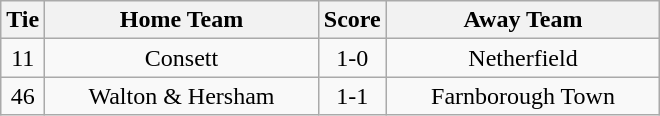<table class="wikitable" style="text-align:center;">
<tr>
<th width=20>Tie</th>
<th width=175>Home Team</th>
<th width=20>Score</th>
<th width=175>Away Team</th>
</tr>
<tr>
<td>11</td>
<td>Consett</td>
<td>1-0</td>
<td>Netherfield</td>
</tr>
<tr>
<td>46</td>
<td>Walton & Hersham</td>
<td>1-1</td>
<td>Farnborough Town</td>
</tr>
</table>
